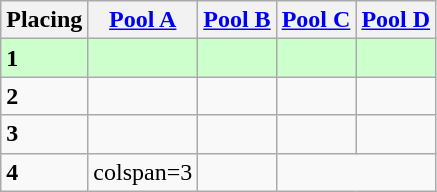<table class=wikitable style="border:1px solid #AAAAAA;">
<tr>
<th>Placing</th>
<th><a href='#'>Pool A</a></th>
<th><a href='#'>Pool B</a></th>
<th><a href='#'>Pool C</a></th>
<th><a href='#'>Pool D</a></th>
</tr>
<tr style="background: #ccffcc;">
<td><strong>1</strong></td>
<td></td>
<td></td>
<td></td>
<td></td>
</tr>
<tr>
<td><strong>2</strong></td>
<td></td>
<td></td>
<td></td>
<td></td>
</tr>
<tr>
<td><strong>3</strong></td>
<td></td>
<td></td>
<td></td>
<td></td>
</tr>
<tr>
<td><strong>4</strong></td>
<td>colspan=3 </td>
<td></td>
</tr>
</table>
